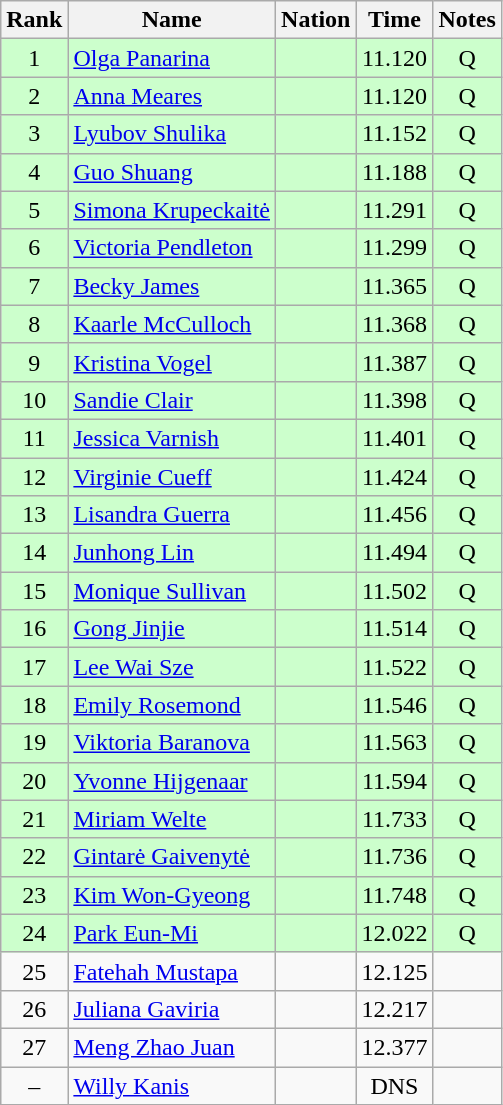<table class="wikitable sortable" style="text-align:center">
<tr>
<th>Rank</th>
<th>Name</th>
<th>Nation</th>
<th>Time</th>
<th>Notes</th>
</tr>
<tr bgcolor=ccffcc>
<td>1</td>
<td align=left><a href='#'>Olga Panarina</a></td>
<td align=left></td>
<td>11.120</td>
<td>Q</td>
</tr>
<tr bgcolor=ccffcc>
<td>2</td>
<td align=left><a href='#'>Anna Meares</a></td>
<td align=left></td>
<td>11.120</td>
<td>Q</td>
</tr>
<tr bgcolor=ccffcc>
<td>3</td>
<td align=left><a href='#'>Lyubov Shulika</a></td>
<td align=left></td>
<td>11.152</td>
<td>Q</td>
</tr>
<tr bgcolor=ccffcc>
<td>4</td>
<td align=left><a href='#'>Guo Shuang</a></td>
<td align=left></td>
<td>11.188</td>
<td>Q</td>
</tr>
<tr bgcolor=ccffcc>
<td>5</td>
<td align=left><a href='#'>Simona Krupeckaitė</a></td>
<td align=left></td>
<td>11.291</td>
<td>Q</td>
</tr>
<tr bgcolor=ccffcc>
<td>6</td>
<td align=left><a href='#'>Victoria Pendleton</a></td>
<td align=left></td>
<td>11.299</td>
<td>Q</td>
</tr>
<tr bgcolor=ccffcc>
<td>7</td>
<td align=left><a href='#'>Becky James</a></td>
<td align=left></td>
<td>11.365</td>
<td>Q</td>
</tr>
<tr bgcolor=ccffcc>
<td>8</td>
<td align=left><a href='#'>Kaarle McCulloch</a></td>
<td align=left></td>
<td>11.368</td>
<td>Q</td>
</tr>
<tr bgcolor=ccffcc>
<td>9</td>
<td align=left><a href='#'>Kristina Vogel</a></td>
<td align=left></td>
<td>11.387</td>
<td>Q</td>
</tr>
<tr bgcolor=ccffcc>
<td>10</td>
<td align=left><a href='#'>Sandie Clair</a></td>
<td align=left></td>
<td>11.398</td>
<td>Q</td>
</tr>
<tr bgcolor=ccffcc>
<td>11</td>
<td align=left><a href='#'>Jessica Varnish</a></td>
<td align=left></td>
<td>11.401</td>
<td>Q</td>
</tr>
<tr bgcolor=ccffcc>
<td>12</td>
<td align=left><a href='#'>Virginie Cueff</a></td>
<td align=left></td>
<td>11.424</td>
<td>Q</td>
</tr>
<tr bgcolor=ccffcc>
<td>13</td>
<td align=left><a href='#'>Lisandra Guerra</a></td>
<td align=left></td>
<td>11.456</td>
<td>Q</td>
</tr>
<tr bgcolor=ccffcc>
<td>14</td>
<td align=left><a href='#'>Junhong Lin</a></td>
<td align=left></td>
<td>11.494</td>
<td>Q</td>
</tr>
<tr bgcolor=ccffcc>
<td>15</td>
<td align=left><a href='#'>Monique Sullivan</a></td>
<td align=left></td>
<td>11.502</td>
<td>Q</td>
</tr>
<tr bgcolor=ccffcc>
<td>16</td>
<td align=left><a href='#'>Gong Jinjie</a></td>
<td align=left></td>
<td>11.514</td>
<td>Q</td>
</tr>
<tr bgcolor=ccffcc>
<td>17</td>
<td align=left><a href='#'>Lee Wai Sze</a></td>
<td align=left></td>
<td>11.522</td>
<td>Q</td>
</tr>
<tr bgcolor=ccffcc>
<td>18</td>
<td align=left><a href='#'>Emily Rosemond</a></td>
<td align=left></td>
<td>11.546</td>
<td>Q</td>
</tr>
<tr bgcolor=ccffcc>
<td>19</td>
<td align=left><a href='#'>Viktoria Baranova</a></td>
<td align=left></td>
<td>11.563</td>
<td>Q</td>
</tr>
<tr bgcolor=ccffcc>
<td>20</td>
<td align=left><a href='#'>Yvonne Hijgenaar</a></td>
<td align=left></td>
<td>11.594</td>
<td>Q</td>
</tr>
<tr bgcolor=ccffcc>
<td>21</td>
<td align=left><a href='#'>Miriam Welte</a></td>
<td align=left></td>
<td>11.733</td>
<td>Q</td>
</tr>
<tr bgcolor=ccffcc>
<td>22</td>
<td align=left><a href='#'>Gintarė Gaivenytė</a></td>
<td align=left></td>
<td>11.736</td>
<td>Q</td>
</tr>
<tr bgcolor=ccffcc>
<td>23</td>
<td align=left><a href='#'>Kim Won-Gyeong</a></td>
<td align=left></td>
<td>11.748</td>
<td>Q</td>
</tr>
<tr bgcolor=ccffcc>
<td>24</td>
<td align=left><a href='#'>Park Eun-Mi</a></td>
<td align=left></td>
<td>12.022</td>
<td>Q</td>
</tr>
<tr>
<td>25</td>
<td align=left><a href='#'>Fatehah Mustapa</a></td>
<td align=left></td>
<td>12.125</td>
<td></td>
</tr>
<tr>
<td>26</td>
<td align=left><a href='#'>Juliana Gaviria</a></td>
<td align=left></td>
<td>12.217</td>
<td></td>
</tr>
<tr>
<td>27</td>
<td align=left><a href='#'>Meng Zhao Juan</a></td>
<td align=left></td>
<td>12.377</td>
<td></td>
</tr>
<tr>
<td>–</td>
<td align=left><a href='#'>Willy Kanis</a></td>
<td align=left></td>
<td>DNS</td>
<td></td>
</tr>
</table>
